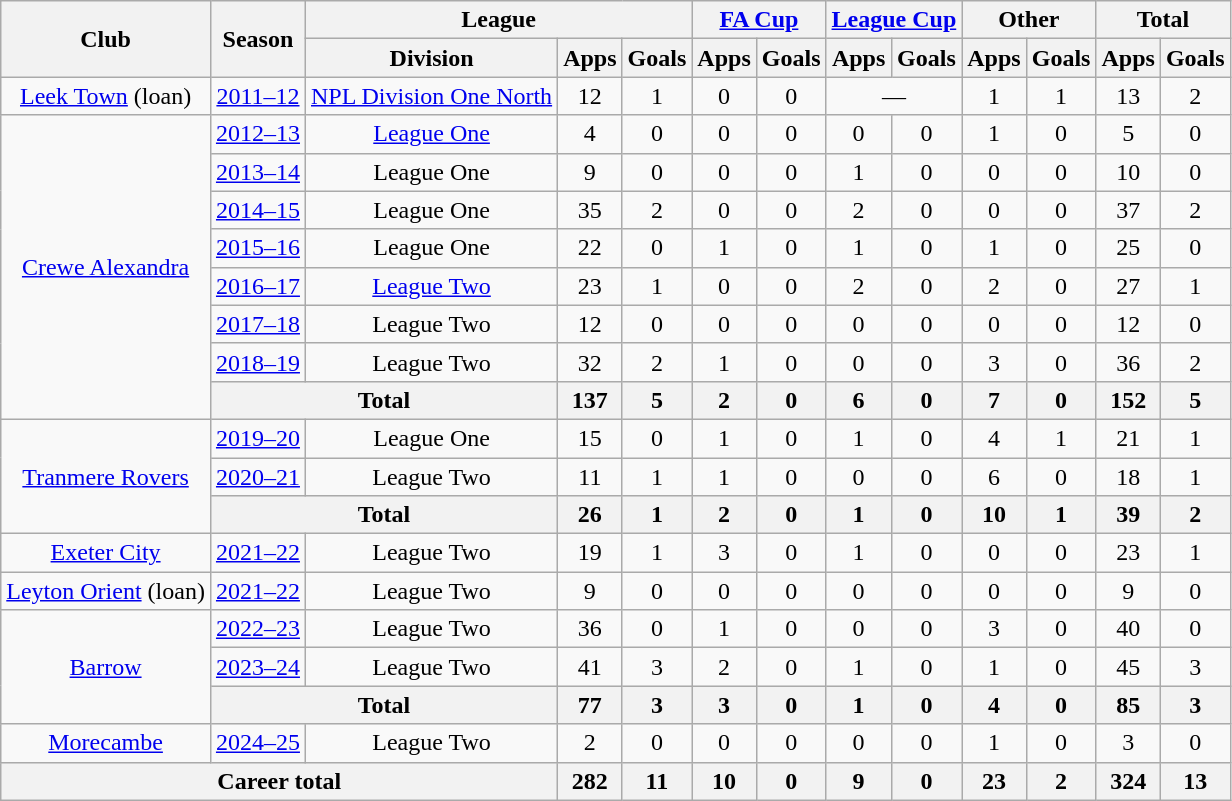<table class="wikitable" style="text-align:center">
<tr>
<th rowspan="2">Club</th>
<th rowspan="2">Season</th>
<th colspan="3">League</th>
<th colspan="2"><a href='#'>FA Cup</a></th>
<th colspan="2"><a href='#'>League Cup</a></th>
<th colspan="2">Other</th>
<th colspan="2">Total</th>
</tr>
<tr>
<th>Division</th>
<th>Apps</th>
<th>Goals</th>
<th>Apps</th>
<th>Goals</th>
<th>Apps</th>
<th>Goals</th>
<th>Apps</th>
<th>Goals</th>
<th>Apps</th>
<th>Goals</th>
</tr>
<tr>
<td rowspan="1"><a href='#'>Leek Town</a> (loan)</td>
<td><a href='#'>2011–12</a></td>
<td><a href='#'>NPL Division One North</a></td>
<td>12</td>
<td>1</td>
<td>0</td>
<td>0</td>
<td colspan="2">—</td>
<td>1</td>
<td>1</td>
<td>13</td>
<td>2</td>
</tr>
<tr>
<td rowspan="8"><a href='#'>Crewe Alexandra</a></td>
<td><a href='#'>2012–13</a></td>
<td><a href='#'>League One</a></td>
<td>4</td>
<td>0</td>
<td>0</td>
<td>0</td>
<td>0</td>
<td>0</td>
<td>1</td>
<td>0</td>
<td>5</td>
<td>0</td>
</tr>
<tr>
<td><a href='#'>2013–14</a></td>
<td>League One</td>
<td>9</td>
<td>0</td>
<td>0</td>
<td>0</td>
<td>1</td>
<td>0</td>
<td>0</td>
<td>0</td>
<td>10</td>
<td>0</td>
</tr>
<tr>
<td><a href='#'>2014–15</a></td>
<td>League One</td>
<td>35</td>
<td>2</td>
<td>0</td>
<td>0</td>
<td>2</td>
<td>0</td>
<td>0</td>
<td>0</td>
<td>37</td>
<td>2</td>
</tr>
<tr>
<td><a href='#'>2015–16</a></td>
<td>League One</td>
<td>22</td>
<td>0</td>
<td>1</td>
<td>0</td>
<td>1</td>
<td>0</td>
<td>1</td>
<td>0</td>
<td>25</td>
<td>0</td>
</tr>
<tr>
<td><a href='#'>2016–17</a></td>
<td><a href='#'>League Two</a></td>
<td>23</td>
<td>1</td>
<td>0</td>
<td>0</td>
<td>2</td>
<td>0</td>
<td>2</td>
<td>0</td>
<td>27</td>
<td>1</td>
</tr>
<tr>
<td><a href='#'>2017–18</a></td>
<td>League Two</td>
<td>12</td>
<td>0</td>
<td>0</td>
<td>0</td>
<td>0</td>
<td>0</td>
<td>0</td>
<td>0</td>
<td>12</td>
<td>0</td>
</tr>
<tr>
<td><a href='#'>2018–19</a></td>
<td>League Two</td>
<td>32</td>
<td>2</td>
<td>1</td>
<td>0</td>
<td>0</td>
<td>0</td>
<td>3</td>
<td>0</td>
<td>36</td>
<td>2</td>
</tr>
<tr>
<th colspan="2">Total</th>
<th>137</th>
<th>5</th>
<th>2</th>
<th>0</th>
<th>6</th>
<th>0</th>
<th>7</th>
<th>0</th>
<th>152</th>
<th>5</th>
</tr>
<tr>
<td rowspan="3"><a href='#'>Tranmere Rovers</a></td>
<td><a href='#'>2019–20</a></td>
<td>League One</td>
<td>15</td>
<td>0</td>
<td>1</td>
<td>0</td>
<td>1</td>
<td>0</td>
<td>4</td>
<td>1</td>
<td>21</td>
<td>1</td>
</tr>
<tr>
<td><a href='#'>2020–21</a></td>
<td>League Two</td>
<td>11</td>
<td>1</td>
<td>1</td>
<td>0</td>
<td>0</td>
<td>0</td>
<td>6</td>
<td>0</td>
<td>18</td>
<td>1</td>
</tr>
<tr>
<th colspan="2">Total</th>
<th>26</th>
<th>1</th>
<th>2</th>
<th>0</th>
<th>1</th>
<th>0</th>
<th>10</th>
<th>1</th>
<th>39</th>
<th>2</th>
</tr>
<tr>
<td><a href='#'>Exeter City</a></td>
<td><a href='#'>2021–22</a></td>
<td>League Two</td>
<td>19</td>
<td>1</td>
<td>3</td>
<td>0</td>
<td>1</td>
<td>0</td>
<td>0</td>
<td>0</td>
<td>23</td>
<td>1</td>
</tr>
<tr>
<td><a href='#'>Leyton Orient</a> (loan)</td>
<td><a href='#'>2021–22</a></td>
<td>League Two</td>
<td>9</td>
<td>0</td>
<td>0</td>
<td>0</td>
<td>0</td>
<td>0</td>
<td>0</td>
<td>0</td>
<td>9</td>
<td>0</td>
</tr>
<tr>
<td rowspan="3"><a href='#'>Barrow</a></td>
<td><a href='#'>2022–23</a></td>
<td>League Two</td>
<td>36</td>
<td>0</td>
<td>1</td>
<td>0</td>
<td>0</td>
<td>0</td>
<td>3</td>
<td>0</td>
<td>40</td>
<td>0</td>
</tr>
<tr>
<td><a href='#'>2023–24</a></td>
<td>League Two</td>
<td>41</td>
<td>3</td>
<td>2</td>
<td>0</td>
<td>1</td>
<td>0</td>
<td>1</td>
<td>0</td>
<td>45</td>
<td>3</td>
</tr>
<tr>
<th colspan="2">Total</th>
<th>77</th>
<th>3</th>
<th>3</th>
<th>0</th>
<th>1</th>
<th>0</th>
<th>4</th>
<th>0</th>
<th>85</th>
<th>3</th>
</tr>
<tr>
<td><a href='#'>Morecambe</a></td>
<td><a href='#'>2024–25</a></td>
<td>League Two</td>
<td>2</td>
<td>0</td>
<td>0</td>
<td>0</td>
<td>0</td>
<td>0</td>
<td>1</td>
<td>0</td>
<td>3</td>
<td>0</td>
</tr>
<tr>
<th colspan="3">Career total</th>
<th>282</th>
<th>11</th>
<th>10</th>
<th>0</th>
<th>9</th>
<th>0</th>
<th>23</th>
<th>2</th>
<th>324</th>
<th>13</th>
</tr>
</table>
